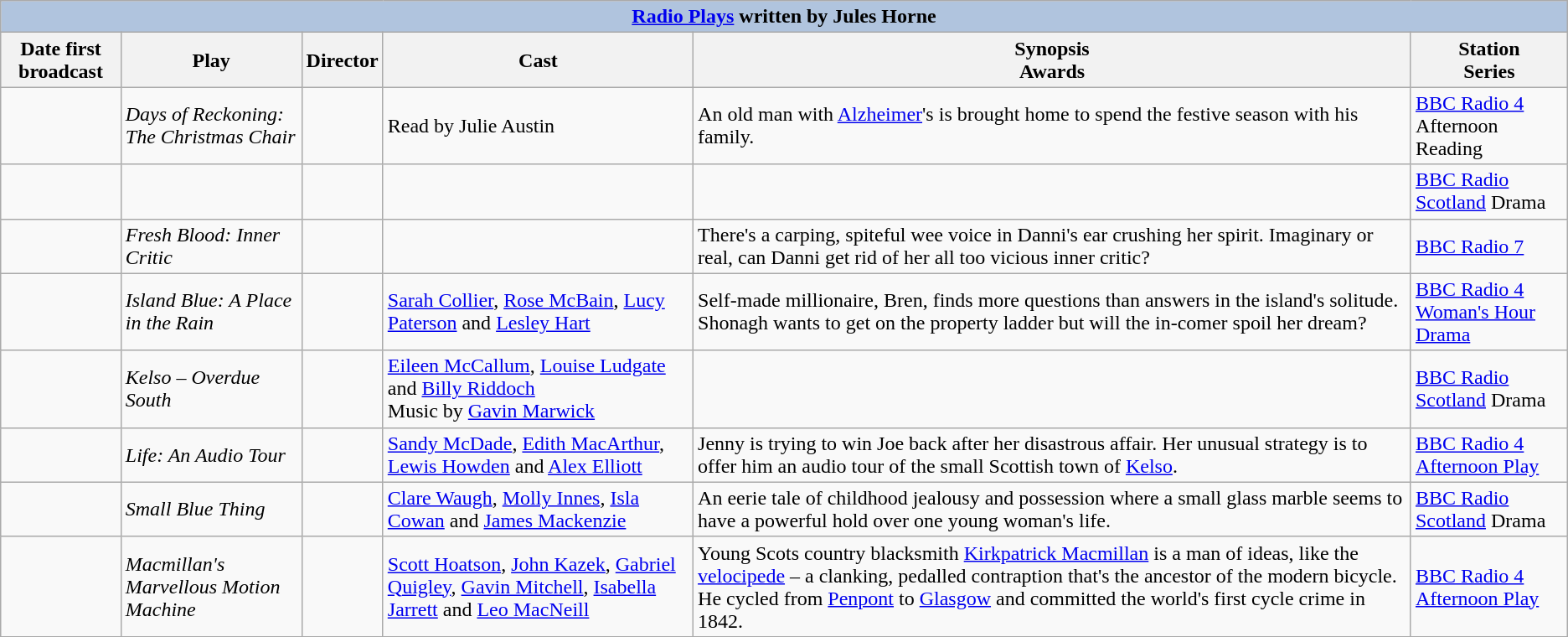<table class="wikitable sortable" style="font-size: 100%; background: #f9f9f9">
<tr align="center">
<th colspan=6 style="background:#B0C4DE;"><a href='#'>Radio Plays</a> written by Jules Horne</th>
</tr>
<tr align="center">
<th>Date first broadcast</th>
<th>Play</th>
<th>Director</th>
<th class="unsortable">Cast</th>
<th class="unsortable">Synopsis<br>Awards</th>
<th>Station<br>Series<br></th>
</tr>
<tr id="Days of Reckoning: The Christmas Chair">
<td></td>
<td><em>Days of Reckoning: The Christmas Chair</em></td>
<td></td>
<td>Read by Julie Austin</td>
<td>An old man with <a href='#'>Alzheimer</a>'s is brought home to spend the festive season with his family.</td>
<td><a href='#'>BBC Radio 4</a> Afternoon Reading</td>
</tr>
<tr id="The Hidden Gift: Left at the Lights">
<td></td>
<td><em></em></td>
<td></td>
<td></td>
<td></td>
<td><a href='#'>BBC Radio Scotland</a> Drama</td>
</tr>
<tr id="Fresh Blood: Inner Critic">
<td></td>
<td><em>Fresh Blood: Inner Critic</em></td>
<td></td>
<td></td>
<td>There's a carping, spiteful wee voice in Danni's ear crushing her spirit. Imaginary or real, can Danni get rid of her all too vicious inner critic?</td>
<td><a href='#'>BBC Radio 7</a></td>
</tr>
<tr id="Island Blue: A Place in the Rain">
<td></td>
<td><em>Island Blue: A Place in the Rain</em></td>
<td></td>
<td><a href='#'>Sarah Collier</a>, <a href='#'>Rose McBain</a>, <a href='#'>Lucy Paterson</a> and <a href='#'>Lesley Hart</a></td>
<td>Self-made millionaire, Bren, finds more questions than answers in the island's solitude. Shonagh wants to get on the property ladder but will the in-comer spoil her dream?</td>
<td><a href='#'>BBC Radio 4</a> <a href='#'>Woman's Hour Drama</a></td>
</tr>
<tr id="Kelso – Overdue South">
<td></td>
<td><em>Kelso – Overdue South</em></td>
<td></td>
<td><a href='#'>Eileen McCallum</a>, <a href='#'>Louise Ludgate</a> and <a href='#'>Billy Riddoch</a><br>Music by <a href='#'>Gavin Marwick</a></td>
<td></td>
<td><a href='#'>BBC Radio Scotland</a> Drama</td>
</tr>
<tr id="Life: An Audio Tour">
<td></td>
<td><em>Life: An Audio Tour</em></td>
<td></td>
<td><a href='#'>Sandy McDade</a>, <a href='#'>Edith MacArthur</a>, <a href='#'>Lewis Howden</a> and <a href='#'>Alex Elliott</a></td>
<td>Jenny is trying to win Joe back after her disastrous affair. Her unusual strategy is to offer him an audio tour of the small Scottish town of <a href='#'>Kelso</a>.</td>
<td><a href='#'>BBC Radio 4</a> <a href='#'>Afternoon Play</a></td>
</tr>
<tr id="Small Blue Thing">
<td></td>
<td><em>Small Blue Thing</em></td>
<td></td>
<td><a href='#'>Clare Waugh</a>, <a href='#'>Molly Innes</a>, <a href='#'>Isla Cowan</a> and <a href='#'>James Mackenzie</a></td>
<td>An eerie tale of childhood jealousy and possession where a small glass marble seems to have a powerful hold over one young woman's life.</td>
<td><a href='#'>BBC Radio Scotland</a> Drama</td>
</tr>
<tr id="Macmillan's Marvellous Motion Machine">
<td></td>
<td><em>Macmillan's Marvellous Motion Machine</em></td>
<td></td>
<td><a href='#'>Scott Hoatson</a>, <a href='#'>John Kazek</a>, <a href='#'>Gabriel Quigley</a>, <a href='#'>Gavin Mitchell</a>, <a href='#'>Isabella Jarrett</a> and <a href='#'>Leo MacNeill</a></td>
<td>Young Scots country blacksmith <a href='#'>Kirkpatrick Macmillan</a> is a man of ideas, like the <a href='#'>velocipede</a> – a clanking, pedalled contraption that's the ancestor of the modern bicycle. He cycled from <a href='#'>Penpont</a> to <a href='#'>Glasgow</a> and committed the world's first cycle crime in 1842.</td>
<td><a href='#'>BBC Radio 4</a> <a href='#'>Afternoon Play</a><br></td>
</tr>
<tr>
</tr>
</table>
